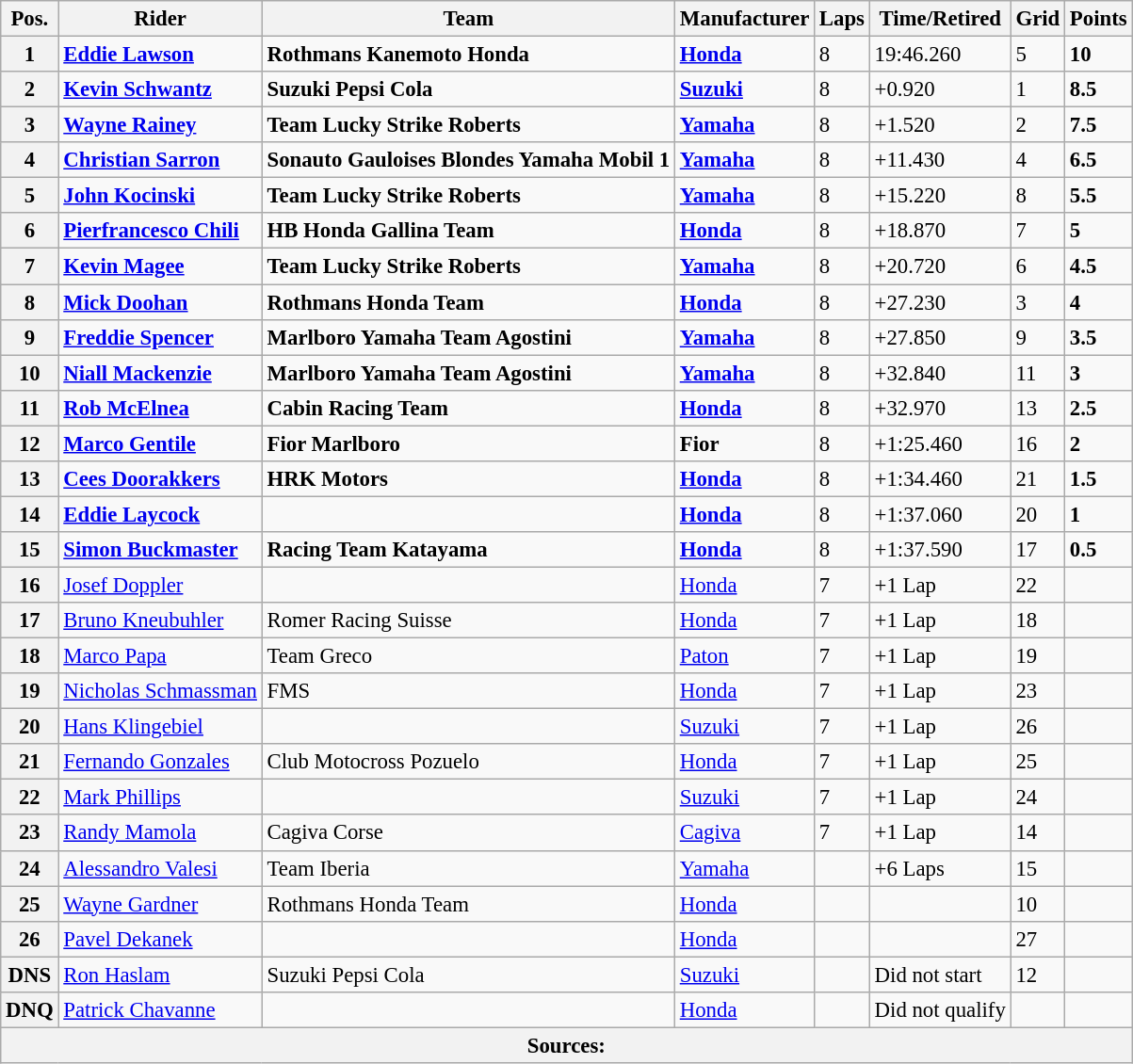<table class="wikitable" style="font-size: 95%;">
<tr>
<th>Pos.</th>
<th>Rider</th>
<th>Team</th>
<th>Manufacturer</th>
<th>Laps</th>
<th>Time/Retired</th>
<th>Grid</th>
<th>Points</th>
</tr>
<tr>
<th>1</th>
<td> <strong><a href='#'>Eddie Lawson</a></strong></td>
<td><strong>Rothmans Kanemoto Honda</strong></td>
<td><strong><a href='#'>Honda</a></strong></td>
<td>8</td>
<td>19:46.260</td>
<td>5</td>
<td><strong>10</strong></td>
</tr>
<tr>
<th>2</th>
<td> <strong><a href='#'>Kevin Schwantz</a></strong></td>
<td><strong>Suzuki Pepsi Cola</strong></td>
<td><strong><a href='#'>Suzuki</a></strong></td>
<td>8</td>
<td>+0.920</td>
<td>1</td>
<td><strong>8.5</strong></td>
</tr>
<tr>
<th>3</th>
<td> <strong><a href='#'>Wayne Rainey</a></strong></td>
<td><strong>Team Lucky Strike Roberts</strong></td>
<td><strong><a href='#'>Yamaha</a></strong></td>
<td>8</td>
<td>+1.520</td>
<td>2</td>
<td><strong>7.5</strong></td>
</tr>
<tr>
<th>4</th>
<td> <strong><a href='#'>Christian Sarron</a></strong></td>
<td><strong>Sonauto Gauloises Blondes Yamaha Mobil 1</strong></td>
<td><strong><a href='#'>Yamaha</a></strong></td>
<td>8</td>
<td>+11.430</td>
<td>4</td>
<td><strong>6.5</strong></td>
</tr>
<tr>
<th>5</th>
<td> <strong><a href='#'>John Kocinski</a></strong></td>
<td><strong>Team Lucky Strike Roberts</strong></td>
<td><strong><a href='#'>Yamaha</a></strong></td>
<td>8</td>
<td>+15.220</td>
<td>8</td>
<td><strong>5.5</strong></td>
</tr>
<tr>
<th>6</th>
<td> <strong><a href='#'>Pierfrancesco Chili</a></strong></td>
<td><strong>HB Honda Gallina Team</strong></td>
<td><strong><a href='#'>Honda</a></strong></td>
<td>8</td>
<td>+18.870</td>
<td>7</td>
<td><strong>5</strong></td>
</tr>
<tr>
<th>7</th>
<td> <strong><a href='#'>Kevin Magee</a></strong></td>
<td><strong>Team Lucky Strike Roberts</strong></td>
<td><strong><a href='#'>Yamaha</a></strong></td>
<td>8</td>
<td>+20.720</td>
<td>6</td>
<td><strong>4.5</strong></td>
</tr>
<tr>
<th>8</th>
<td> <strong><a href='#'>Mick Doohan</a></strong></td>
<td><strong>Rothmans Honda Team</strong></td>
<td><strong><a href='#'>Honda</a></strong></td>
<td>8</td>
<td>+27.230</td>
<td>3</td>
<td><strong>4</strong></td>
</tr>
<tr>
<th>9</th>
<td> <strong><a href='#'>Freddie Spencer</a></strong></td>
<td><strong>Marlboro Yamaha Team Agostini</strong></td>
<td><strong><a href='#'>Yamaha</a></strong></td>
<td>8</td>
<td>+27.850</td>
<td>9</td>
<td><strong>3.5</strong></td>
</tr>
<tr>
<th>10</th>
<td> <strong><a href='#'>Niall Mackenzie</a></strong></td>
<td><strong>Marlboro Yamaha Team Agostini</strong></td>
<td><strong><a href='#'>Yamaha</a></strong></td>
<td>8</td>
<td>+32.840</td>
<td>11</td>
<td><strong>3</strong></td>
</tr>
<tr>
<th>11</th>
<td> <strong><a href='#'>Rob McElnea</a></strong></td>
<td><strong>Cabin Racing Team</strong></td>
<td><strong><a href='#'>Honda</a></strong></td>
<td>8</td>
<td>+32.970</td>
<td>13</td>
<td><strong>2.5</strong></td>
</tr>
<tr>
<th>12</th>
<td> <strong><a href='#'>Marco Gentile</a></strong></td>
<td><strong>Fior Marlboro</strong></td>
<td><strong>Fior</strong></td>
<td>8</td>
<td>+1:25.460</td>
<td>16</td>
<td><strong>2</strong></td>
</tr>
<tr>
<th>13</th>
<td> <strong><a href='#'>Cees Doorakkers</a></strong></td>
<td><strong>HRK Motors</strong></td>
<td><strong><a href='#'>Honda</a></strong></td>
<td>8</td>
<td>+1:34.460</td>
<td>21</td>
<td><strong>1.5</strong></td>
</tr>
<tr>
<th>14</th>
<td> <strong><a href='#'>Eddie Laycock</a></strong></td>
<td></td>
<td><strong><a href='#'>Honda</a></strong></td>
<td>8</td>
<td>+1:37.060</td>
<td>20</td>
<td><strong>1</strong></td>
</tr>
<tr>
<th>15</th>
<td> <strong><a href='#'>Simon Buckmaster</a></strong></td>
<td><strong>Racing Team Katayama</strong></td>
<td><strong><a href='#'>Honda</a></strong></td>
<td>8</td>
<td>+1:37.590</td>
<td>17</td>
<td><strong>0.5</strong></td>
</tr>
<tr>
<th>16</th>
<td> <a href='#'>Josef Doppler</a></td>
<td></td>
<td><a href='#'>Honda</a></td>
<td>7</td>
<td>+1 Lap</td>
<td>22</td>
<td></td>
</tr>
<tr>
<th>17</th>
<td> <a href='#'>Bruno Kneubuhler</a></td>
<td>Romer Racing Suisse</td>
<td><a href='#'>Honda</a></td>
<td>7</td>
<td>+1 Lap</td>
<td>18</td>
<td></td>
</tr>
<tr>
<th>18</th>
<td> <a href='#'>Marco Papa</a></td>
<td>Team Greco</td>
<td><a href='#'>Paton</a></td>
<td>7</td>
<td>+1 Lap</td>
<td>19</td>
<td></td>
</tr>
<tr>
<th>19</th>
<td> <a href='#'>Nicholas Schmassman</a></td>
<td>FMS</td>
<td><a href='#'>Honda</a></td>
<td>7</td>
<td>+1 Lap</td>
<td>23</td>
<td></td>
</tr>
<tr>
<th>20</th>
<td> <a href='#'>Hans Klingebiel</a></td>
<td></td>
<td><a href='#'>Suzuki</a></td>
<td>7</td>
<td>+1 Lap</td>
<td>26</td>
<td></td>
</tr>
<tr>
<th>21</th>
<td> <a href='#'>Fernando Gonzales</a></td>
<td>Club Motocross Pozuelo</td>
<td><a href='#'>Honda</a></td>
<td>7</td>
<td>+1 Lap</td>
<td>25</td>
<td></td>
</tr>
<tr>
<th>22</th>
<td> <a href='#'>Mark Phillips</a></td>
<td></td>
<td><a href='#'>Suzuki</a></td>
<td>7</td>
<td>+1 Lap</td>
<td>24</td>
<td></td>
</tr>
<tr>
<th>23</th>
<td> <a href='#'>Randy Mamola</a></td>
<td>Cagiva Corse</td>
<td><a href='#'>Cagiva</a></td>
<td>7</td>
<td>+1 Lap</td>
<td>14</td>
<td></td>
</tr>
<tr>
<th>24</th>
<td> <a href='#'>Alessandro Valesi</a></td>
<td>Team Iberia</td>
<td><a href='#'>Yamaha</a></td>
<td></td>
<td>+6 Laps</td>
<td>15</td>
<td></td>
</tr>
<tr>
<th>25</th>
<td> <a href='#'>Wayne Gardner</a></td>
<td>Rothmans Honda Team</td>
<td><a href='#'>Honda</a></td>
<td></td>
<td></td>
<td>10</td>
<td></td>
</tr>
<tr>
<th>26</th>
<td> <a href='#'>Pavel Dekanek</a></td>
<td></td>
<td><a href='#'>Honda</a></td>
<td></td>
<td></td>
<td>27</td>
<td></td>
</tr>
<tr>
<th>DNS</th>
<td> <a href='#'>Ron Haslam</a></td>
<td>Suzuki Pepsi Cola</td>
<td><a href='#'>Suzuki</a></td>
<td></td>
<td>Did not start</td>
<td>12</td>
<td></td>
</tr>
<tr>
<th>DNQ</th>
<td> <a href='#'>Patrick Chavanne</a></td>
<td></td>
<td><a href='#'>Honda</a></td>
<td></td>
<td>Did not qualify</td>
<td></td>
<td></td>
</tr>
<tr>
<th colspan="10">Sources:</th>
</tr>
</table>
